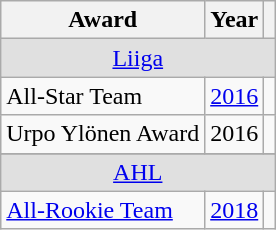<table class="wikitable">
<tr>
<th>Award</th>
<th>Year</th>
<th></th>
</tr>
<tr ALIGN="center" bgcolor="#e0e0e0">
<td colspan="3"><a href='#'>Liiga</a></td>
</tr>
<tr>
<td>All-Star Team</td>
<td><a href='#'>2016</a></td>
<td></td>
</tr>
<tr>
<td>Urpo Ylönen Award</td>
<td>2016</td>
<td></td>
</tr>
<tr>
</tr>
<tr ALIGN="center" bgcolor="#e0e0e0">
<td colspan="3"><a href='#'>AHL</a></td>
</tr>
<tr>
<td><a href='#'>All-Rookie Team</a></td>
<td><a href='#'>2018</a></td>
<td></td>
</tr>
</table>
